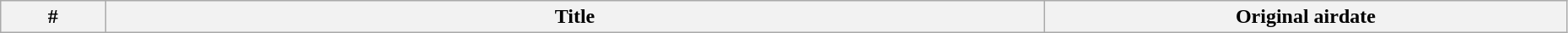<table class="wikitable plainrowheaders" style="width:98%;">
<tr>
<th width="5%">#</th>
<th width="45%">Title</th>
<th width="25%">Original airdate<br></th>
</tr>
</table>
